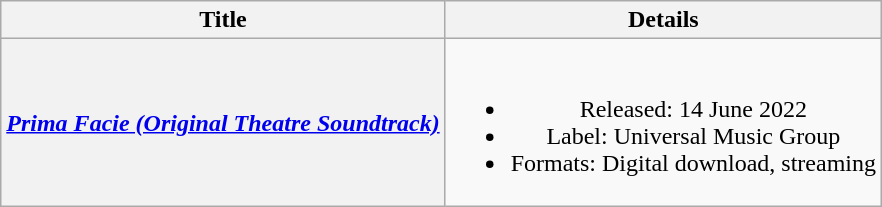<table class="wikitable plainrowheaders" style="text-align:center;">
<tr>
<th scope="col">Title</th>
<th scope="col">Details</th>
</tr>
<tr>
<th scope="row"><em><a href='#'>Prima Facie (Original Theatre Soundtrack)</a></em></th>
<td><br><ul><li>Released: 14 June 2022</li><li>Label: Universal Music Group</li><li>Formats: Digital download, streaming</li></ul></td>
</tr>
</table>
